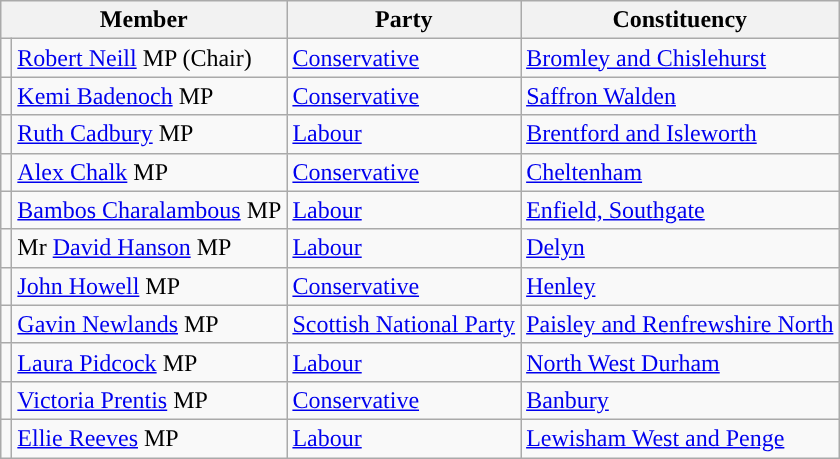<table class="wikitable">
<tr>
<th colspan="2" valign="top">Member</th>
<th valign="top">Party</th>
<th valign="top">Constituency</th>
</tr>
<tr>
<td style="color:inherit;background:"></td>
<td><a href='#'>Robert Neill</a> MP (Chair)</td>
<td><a href='#'>Conservative</a></td>
<td><a href='#'>Bromley and Chislehurst</a></td>
</tr>
<tr>
<td style="color:inherit;background:"></td>
<td><a href='#'>Kemi Badenoch</a> MP</td>
<td><a href='#'>Conservative</a></td>
<td><a href='#'>Saffron Walden</a></td>
</tr>
<tr>
<td style="color:inherit;background:"></td>
<td><a href='#'>Ruth Cadbury</a> MP</td>
<td><a href='#'>Labour</a></td>
<td><a href='#'>Brentford and Isleworth</a></td>
</tr>
<tr>
<td style="color:inherit;background:"></td>
<td><a href='#'>Alex Chalk</a> MP</td>
<td><a href='#'>Conservative</a></td>
<td><a href='#'>Cheltenham</a></td>
</tr>
<tr>
<td style="color:inherit;background:"></td>
<td><a href='#'>Bambos Charalambous</a> MP</td>
<td><a href='#'>Labour</a></td>
<td><a href='#'>Enfield, Southgate</a></td>
</tr>
<tr>
<td style="color:inherit;background:"></td>
<td>Mr <a href='#'>David Hanson</a> MP</td>
<td><a href='#'>Labour</a></td>
<td><a href='#'>Delyn</a></td>
</tr>
<tr>
<td style="color:inherit;background:"></td>
<td><a href='#'>John Howell</a> MP</td>
<td><a href='#'>Conservative</a></td>
<td><a href='#'>Henley</a></td>
</tr>
<tr>
<td style="color:inherit;background:"></td>
<td><a href='#'>Gavin Newlands</a> MP</td>
<td><a href='#'>Scottish National Party</a></td>
<td><a href='#'>Paisley and Renfrewshire North</a></td>
</tr>
<tr>
<td style="color:inherit;background:"></td>
<td><a href='#'>Laura Pidcock</a> MP</td>
<td><a href='#'>Labour</a></td>
<td><a href='#'>North West Durham</a></td>
</tr>
<tr>
<td style="color:inherit;background:"></td>
<td><a href='#'>Victoria Prentis</a> MP</td>
<td><a href='#'>Conservative</a></td>
<td><a href='#'>Banbury</a></td>
</tr>
<tr>
<td style="color:inherit;background:"></td>
<td><a href='#'>Ellie Reeves</a> MP</td>
<td><a href='#'>Labour</a></td>
<td><a href='#'>Lewisham West and Penge</a></td>
</tr>
</table>
